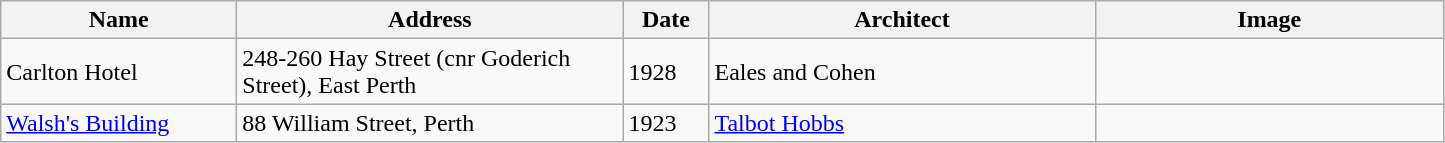<table class="wikitable sortable">
<tr>
<th scope="col" style="text-align: center; width: 150px;">Name</th>
<th scope="col" style="text-align: center; width: 250px;">Address</th>
<th scope="col" style="text-align: center; width: 50px;">Date</th>
<th scope="col" style="text-align: center; width: 250px;">Architect</th>
<th scope="col" style="text-align: center; width: 225px;">Image</th>
</tr>
<tr>
<td>Carlton Hotel</td>
<td>248-260 Hay Street (cnr Goderich Street), East Perth</td>
<td>1928</td>
<td>Eales and Cohen</td>
<td></td>
</tr>
<tr>
<td><a href='#'>Walsh's Building</a></td>
<td>88 William Street, Perth</td>
<td>1923</td>
<td><a href='#'>Talbot Hobbs</a></td>
<td></td>
</tr>
</table>
